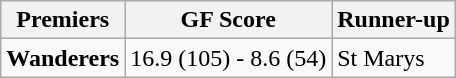<table class="wikitable" style="text-align:left;">
<tr style="background:#efefef;">
<th>Premiers</th>
<th>GF Score</th>
<th>Runner-up</th>
</tr>
<tr>
<td><strong>Wanderers</strong></td>
<td>16.9 (105) - 8.6 (54)</td>
<td>St Marys</td>
</tr>
</table>
